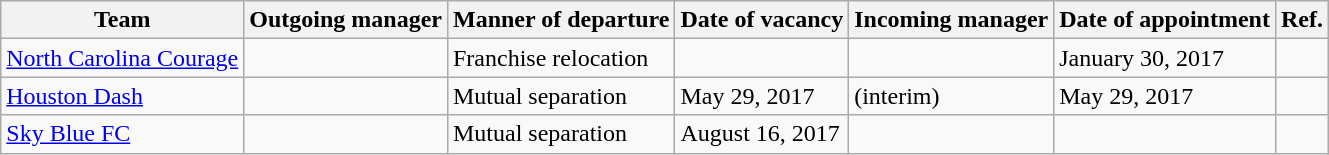<table class="wikitable sortable">
<tr>
<th>Team</th>
<th>Outgoing manager</th>
<th>Manner of departure</th>
<th>Date of vacancy</th>
<th>Incoming manager</th>
<th>Date of appointment</th>
<th>Ref.</th>
</tr>
<tr>
<td><a href='#'>North Carolina Courage</a></td>
<td></td>
<td>Franchise relocation</td>
<td></td>
<td> </td>
<td>January 30, 2017</td>
<td></td>
</tr>
<tr>
<td><a href='#'>Houston Dash</a></td>
<td> </td>
<td>Mutual separation</td>
<td>May 29, 2017</td>
<td>  (interim)</td>
<td>May 29, 2017</td>
<td></td>
</tr>
<tr>
<td><a href='#'>Sky Blue FC</a></td>
<td> </td>
<td>Mutual separation</td>
<td>August 16, 2017</td>
<td></td>
<td></td>
<td></td>
</tr>
</table>
